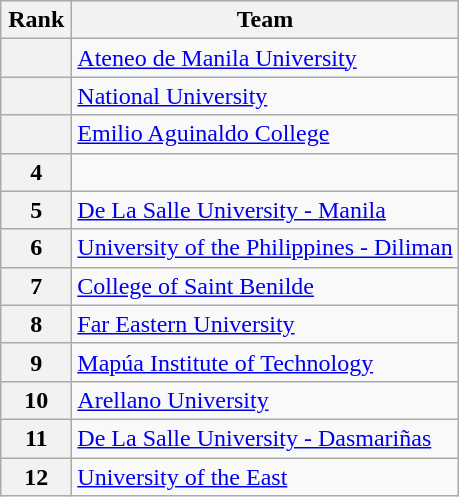<table class="wikitable" style="text-align: center;">
<tr>
<th width=40>Rank</th>
<th>Team</th>
</tr>
<tr>
<th></th>
<td style="text-align:left;"> <a href='#'>Ateneo de Manila University</a></td>
</tr>
<tr>
<th></th>
<td style="text-align:left;"> <a href='#'>National University</a></td>
</tr>
<tr>
<th></th>
<td style="text-align:left;"> <a href='#'>Emilio Aguinaldo College</a></td>
</tr>
<tr>
<th>4</th>
<td style="text-align:left;"></td>
</tr>
<tr>
<th>5</th>
<td style="text-align:left;"> <a href='#'>De La Salle University - Manila</a></td>
</tr>
<tr>
<th>6</th>
<td style="text-align:left;"> <a href='#'>University of the Philippines - Diliman</a></td>
</tr>
<tr>
<th>7</th>
<td style="text-align:left;"> <a href='#'>College of Saint Benilde</a></td>
</tr>
<tr>
<th>8</th>
<td style="text-align:left;"> <a href='#'>Far Eastern University</a></td>
</tr>
<tr>
<th>9</th>
<td style="text-align:left;"> <a href='#'>Mapúa Institute of Technology</a></td>
</tr>
<tr>
<th>10</th>
<td style="text-align:left;"> <a href='#'>Arellano University</a></td>
</tr>
<tr>
<th>11</th>
<td style="text-align:left;"> <a href='#'>De La Salle University - Dasmariñas</a></td>
</tr>
<tr>
<th>12</th>
<td style="text-align:left;"> <a href='#'>University of the East</a></td>
</tr>
</table>
